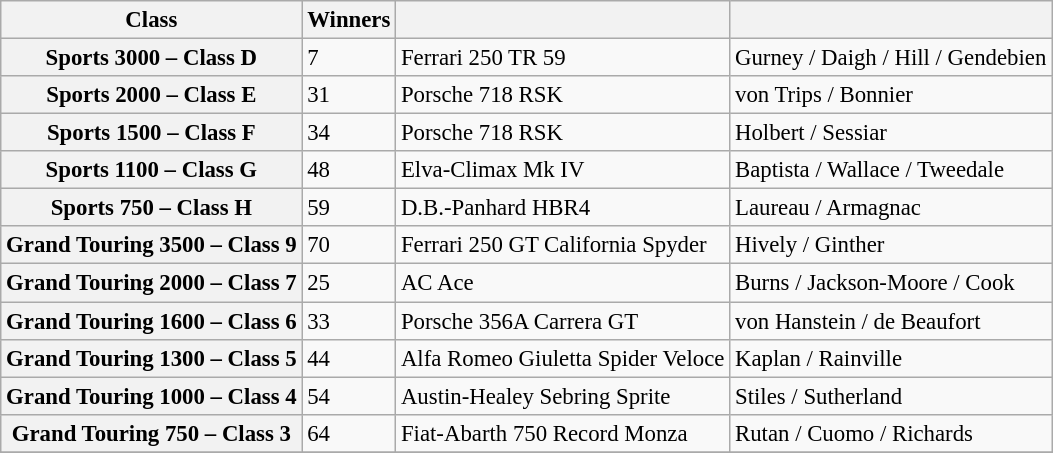<table class="wikitable" style="font-size: 95%">
<tr>
<th>Class</th>
<th>Winners</th>
<th></th>
<th></th>
</tr>
<tr>
<th>Sports 3000 – Class D</th>
<td>7</td>
<td>Ferrari 250 TR 59</td>
<td>Gurney / Daigh / Hill / Gendebien</td>
</tr>
<tr>
<th>Sports 2000 – Class E</th>
<td>31</td>
<td>Porsche 718 RSK</td>
<td>von Trips / Bonnier</td>
</tr>
<tr>
<th>Sports 1500 – Class F</th>
<td>34</td>
<td>Porsche 718 RSK</td>
<td>Holbert / Sessiar</td>
</tr>
<tr>
<th>Sports 1100 – Class G</th>
<td>48</td>
<td>Elva-Climax Mk IV</td>
<td>Baptista / Wallace / Tweedale</td>
</tr>
<tr>
<th>Sports 750 – Class H</th>
<td>59</td>
<td>D.B.-Panhard HBR4</td>
<td>Laureau / Armagnac</td>
</tr>
<tr>
<th>Grand Touring 3500 – Class 9</th>
<td>70</td>
<td>Ferrari 250 GT California Spyder</td>
<td>Hively / Ginther</td>
</tr>
<tr>
<th>Grand Touring 2000 – Class 7</th>
<td>25</td>
<td>AC Ace</td>
<td>Burns / Jackson-Moore / Cook</td>
</tr>
<tr>
<th>Grand Touring 1600 – Class 6</th>
<td>33</td>
<td>Porsche 356A Carrera GT</td>
<td>von Hanstein / de Beaufort</td>
</tr>
<tr>
<th>Grand Touring 1300 – Class 5</th>
<td>44</td>
<td>Alfa Romeo Giuletta Spider Veloce</td>
<td>Kaplan / Rainville</td>
</tr>
<tr>
<th>Grand Touring 1000 – Class 4</th>
<td>54</td>
<td>Austin-Healey Sebring Sprite</td>
<td>Stiles / Sutherland</td>
</tr>
<tr>
<th>Grand Touring 750 – Class 3</th>
<td>64</td>
<td>Fiat-Abarth 750 Record Monza</td>
<td>Rutan / Cuomo / Richards</td>
</tr>
<tr>
</tr>
</table>
